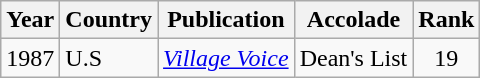<table class="wikitable">
<tr>
<th>Year</th>
<th>Country</th>
<th>Publication</th>
<th>Accolade</th>
<th>Rank</th>
</tr>
<tr>
<td>1987</td>
<td>U.S</td>
<td align="center"><em><a href='#'>Village Voice</a></em></td>
<td>Dean's List</td>
<td align="center">19</td>
</tr>
</table>
